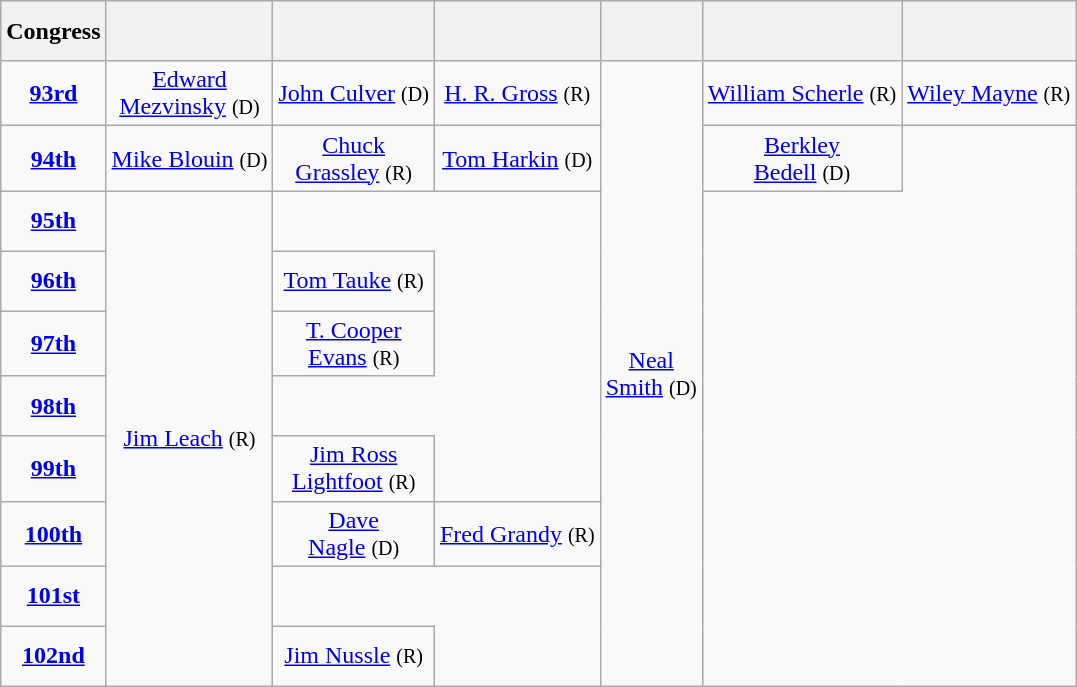<table class=wikitable style="text-align:center">
<tr style=height:2.5em>
<th>Congress</th>
<th></th>
<th></th>
<th></th>
<th></th>
<th></th>
<th></th>
</tr>
<tr style="height:2.5em">
<td><strong><a href='#'>93rd</a></strong> </td>
<td><a href='#'>Edward<br>Mezvinsky</a> <small>(D)</small></td>
<td><a href='#'>John Culver</a> <small>(D)</small></td>
<td><a href='#'>H. R. Gross</a> <small>(R)</small></td>
<td rowspan="10" ><a href='#'>Neal<br>Smith</a> <small>(D)</small></td>
<td><a href='#'>William Scherle</a> <small>(R)</small></td>
<td><a href='#'>Wiley Mayne</a> <small>(R)</small></td>
</tr>
<tr style="height:2.5em">
<td><strong><a href='#'>94th</a></strong> </td>
<td><a href='#'>Mike Blouin</a> <small>(D)</small></td>
<td><a href='#'>Chuck<br>Grassley</a> <small>(R)</small></td>
<td><a href='#'>Tom Harkin</a> <small>(D)</small></td>
<td><a href='#'>Berkley<br>Bedell</a> <small>(D)</small></td>
</tr>
<tr style="height:2.5em">
<td><strong><a href='#'>95th</a></strong> </td>
<td rowspan="8" ><a href='#'>Jim Leach</a> <small>(R)</small></td>
</tr>
<tr style="height:2.5em">
<td><strong><a href='#'>96th</a></strong> </td>
<td><a href='#'>Tom Tauke</a> <small>(R)</small></td>
</tr>
<tr style="height:2em">
<td><strong><a href='#'>97th</a></strong> </td>
<td><a href='#'>T. Cooper<br>Evans</a> <small>(R)</small></td>
</tr>
<tr style="height:2.5em">
<td><strong><a href='#'>98th</a></strong> </td>
</tr>
<tr style="height:2.5em">
<td><strong><a href='#'>99th</a></strong> </td>
<td><a href='#'>Jim Ross<br>Lightfoot</a> <small>(R)</small></td>
</tr>
<tr style="height:2.5em">
<td><strong><a href='#'>100th</a></strong> </td>
<td><a href='#'>Dave<br>Nagle</a> <small>(D)</small></td>
<td><a href='#'>Fred Grandy</a> <small>(R)</small></td>
</tr>
<tr style="height:2.5em">
<td><strong><a href='#'>101st</a></strong> </td>
</tr>
<tr style="height:2.5em">
<td><strong><a href='#'>102nd</a></strong> </td>
<td><a href='#'>Jim Nussle</a> <small>(R)</small></td>
</tr>
</table>
